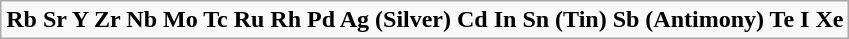<table class="wikitable">
<tr>
<td><strong>Rb Sr Y Zr Nb Mo Tc Ru Rh Pd Ag (Silver) Cd In Sn (Tin)</strong> <strong>Sb (Antimony) Te I Xe</strong></td>
</tr>
</table>
